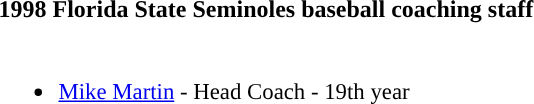<table class="toccolours">
<tr>
<th colspan=9>1998 Florida State Seminoles baseball coaching staff</th>
</tr>
<tr>
<td style="text-align: left; font-size: 95%;" valign="top"><br><ul><li><a href='#'>Mike Martin</a> - Head Coach - 19th year</li></ul></td>
</tr>
</table>
